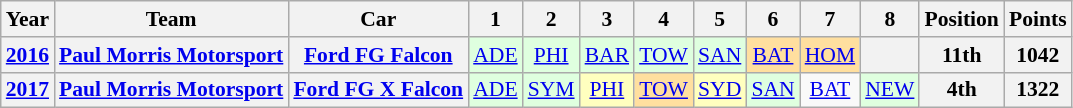<table class="wikitable" style="text-align:center; font-size:90%">
<tr>
<th>Year</th>
<th>Team</th>
<th>Car</th>
<th>1</th>
<th>2</th>
<th>3</th>
<th>4</th>
<th>5</th>
<th>6</th>
<th>7</th>
<th>8</th>
<th>Position</th>
<th>Points</th>
</tr>
<tr>
<th><a href='#'>2016</a></th>
<th><a href='#'>Paul Morris Motorsport</a></th>
<th><a href='#'>Ford FG Falcon</a></th>
<td style=background:#dfffdf><a href='#'>ADE</a><br></td>
<td style=background:#dfffdf><a href='#'>PHI</a><br></td>
<td style=background:#dfffdf><a href='#'>BAR</a><br></td>
<td style=background:#dfffdf><a href='#'>TOW</a><br></td>
<td style=background:#dfffdf><a href='#'>SAN</a><br></td>
<td style=background:#ffdf9f><a href='#'>BAT</a><br></td>
<td style=background:#ffdf9f><a href='#'>HOM</a><br></td>
<th></th>
<th>11th</th>
<th>1042</th>
</tr>
<tr>
<th><a href='#'>2017</a></th>
<th><a href='#'>Paul Morris Motorsport</a></th>
<th><a href='#'>Ford FG X Falcon</a></th>
<td style=background:#dfffdf><a href='#'>ADE</a><br></td>
<td style=background:#dfffdf><a href='#'>SYM</a><br></td>
<td style=background:#ffffbf><a href='#'>PHI</a><br></td>
<td style=background:#ffdf9f><a href='#'>TOW</a><br></td>
<td style=background:#ffffbf><a href='#'>SYD</a><br></td>
<td style=background:#dfffdf><a href='#'>SAN</a><br></td>
<td><a href='#'>BAT</a></td>
<td style=background:#dfffdf><a href='#'>NEW</a><br></td>
<th>4th</th>
<th>1322</th>
</tr>
</table>
